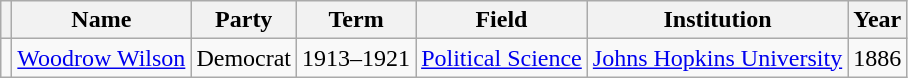<table class="wikitable sortable">
<tr>
<th></th>
<th>Name</th>
<th>Party</th>
<th>Term</th>
<th>Field</th>
<th>Institution</th>
<th>Year</th>
</tr>
<tr>
<td></td>
<td><a href='#'>Woodrow Wilson</a></td>
<td>Democrat</td>
<td>1913–1921</td>
<td><a href='#'>Political Science</a></td>
<td><a href='#'>Johns Hopkins University</a></td>
<td>1886</td>
</tr>
</table>
